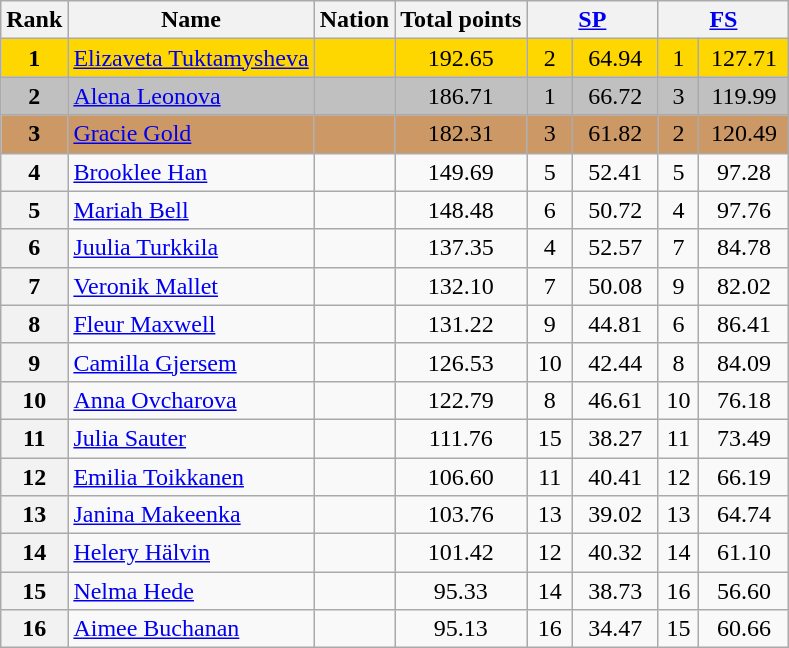<table class="wikitable sortable">
<tr>
<th>Rank</th>
<th>Name</th>
<th>Nation</th>
<th>Total points</th>
<th colspan="2" width="80px"><a href='#'>SP</a></th>
<th colspan="2" width="80px"><a href='#'>FS</a></th>
</tr>
<tr bgcolor="gold">
<td align="center"><strong>1</strong></td>
<td><a href='#'>Elizaveta Tuktamysheva</a></td>
<td></td>
<td align="center">192.65</td>
<td align="center">2</td>
<td align="center">64.94</td>
<td align="center">1</td>
<td align="center">127.71</td>
</tr>
<tr bgcolor="silver">
<td align="center"><strong>2</strong></td>
<td><a href='#'>Alena Leonova</a></td>
<td></td>
<td align="center">186.71</td>
<td align="center">1</td>
<td align="center">66.72</td>
<td align="center">3</td>
<td align="center">119.99</td>
</tr>
<tr bgcolor="cc9966">
<td align="center"><strong>3</strong></td>
<td><a href='#'>Gracie Gold</a></td>
<td></td>
<td align="center">182.31</td>
<td align="center">3</td>
<td align="center">61.82</td>
<td align="center">2</td>
<td align="center">120.49</td>
</tr>
<tr>
<th>4</th>
<td><a href='#'>Brooklee Han</a></td>
<td></td>
<td align="center">149.69</td>
<td align="center">5</td>
<td align="center">52.41</td>
<td align="center">5</td>
<td align="center">97.28</td>
</tr>
<tr>
<th>5</th>
<td><a href='#'>Mariah Bell</a></td>
<td></td>
<td align="center">148.48</td>
<td align="center">6</td>
<td align="center">50.72</td>
<td align="center">4</td>
<td align="center">97.76</td>
</tr>
<tr>
<th>6</th>
<td><a href='#'>Juulia Turkkila</a></td>
<td></td>
<td align="center">137.35</td>
<td align="center">4</td>
<td align="center">52.57</td>
<td align="center">7</td>
<td align="center">84.78</td>
</tr>
<tr>
<th>7</th>
<td><a href='#'>Veronik Mallet</a></td>
<td></td>
<td align="center">132.10</td>
<td align="center">7</td>
<td align="center">50.08</td>
<td align="center">9</td>
<td align="center">82.02</td>
</tr>
<tr>
<th>8</th>
<td><a href='#'>Fleur Maxwell</a></td>
<td></td>
<td align="center">131.22</td>
<td align="center">9</td>
<td align="center">44.81</td>
<td align="center">6</td>
<td align="center">86.41</td>
</tr>
<tr>
<th>9</th>
<td><a href='#'>Camilla Gjersem</a></td>
<td></td>
<td align="center">126.53</td>
<td align="center">10</td>
<td align="center">42.44</td>
<td align="center">8</td>
<td align="center">84.09</td>
</tr>
<tr>
<th>10</th>
<td><a href='#'>Anna Ovcharova</a></td>
<td></td>
<td align="center">122.79</td>
<td align="center">8</td>
<td align="center">46.61</td>
<td align="center">10</td>
<td align="center">76.18</td>
</tr>
<tr>
<th>11</th>
<td><a href='#'>Julia Sauter</a></td>
<td></td>
<td align="center">111.76</td>
<td align="center">15</td>
<td align="center">38.27</td>
<td align="center">11</td>
<td align="center">73.49</td>
</tr>
<tr>
<th>12</th>
<td><a href='#'>Emilia Toikkanen</a></td>
<td></td>
<td align="center">106.60</td>
<td align="center">11</td>
<td align="center">40.41</td>
<td align="center">12</td>
<td align="center">66.19</td>
</tr>
<tr>
<th>13</th>
<td><a href='#'>Janina Makeenka</a></td>
<td></td>
<td align="center">103.76</td>
<td align="center">13</td>
<td align="center">39.02</td>
<td align="center">13</td>
<td align="center">64.74</td>
</tr>
<tr>
<th>14</th>
<td><a href='#'>Helery Hälvin</a></td>
<td></td>
<td align="center">101.42</td>
<td align="center">12</td>
<td align="center">40.32</td>
<td align="center">14</td>
<td align="center">61.10</td>
</tr>
<tr>
<th>15</th>
<td><a href='#'>Nelma Hede</a></td>
<td></td>
<td align="center">95.33</td>
<td align="center">14</td>
<td align="center">38.73</td>
<td align="center">16</td>
<td align="center">56.60</td>
</tr>
<tr>
<th>16</th>
<td><a href='#'>Aimee Buchanan</a></td>
<td></td>
<td align="center">95.13</td>
<td align="center">16</td>
<td align="center">34.47</td>
<td align="center">15</td>
<td align="center">60.66</td>
</tr>
</table>
